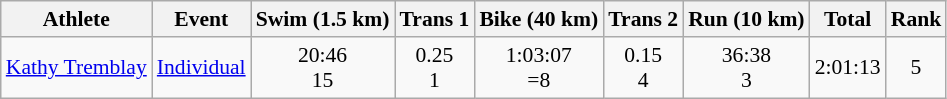<table class="wikitable" style="font-size:90%">
<tr>
<th>Athlete</th>
<th>Event</th>
<th>Swim (1.5 km)</th>
<th>Trans 1</th>
<th>Bike (40 km)</th>
<th>Trans 2</th>
<th>Run (10 km)</th>
<th>Total</th>
<th>Rank</th>
</tr>
<tr>
<td><a href='#'>Kathy Tremblay</a></td>
<td><a href='#'>Individual</a></td>
<td align=center>20:46<br>15</td>
<td align=center>0.25<br>1</td>
<td align=center>1:03:07<br>=8</td>
<td align=center>0.15<br>4</td>
<td align=center>36:38 <br>3</td>
<td align=center>2:01:13</td>
<td align=center>5</td>
</tr>
</table>
